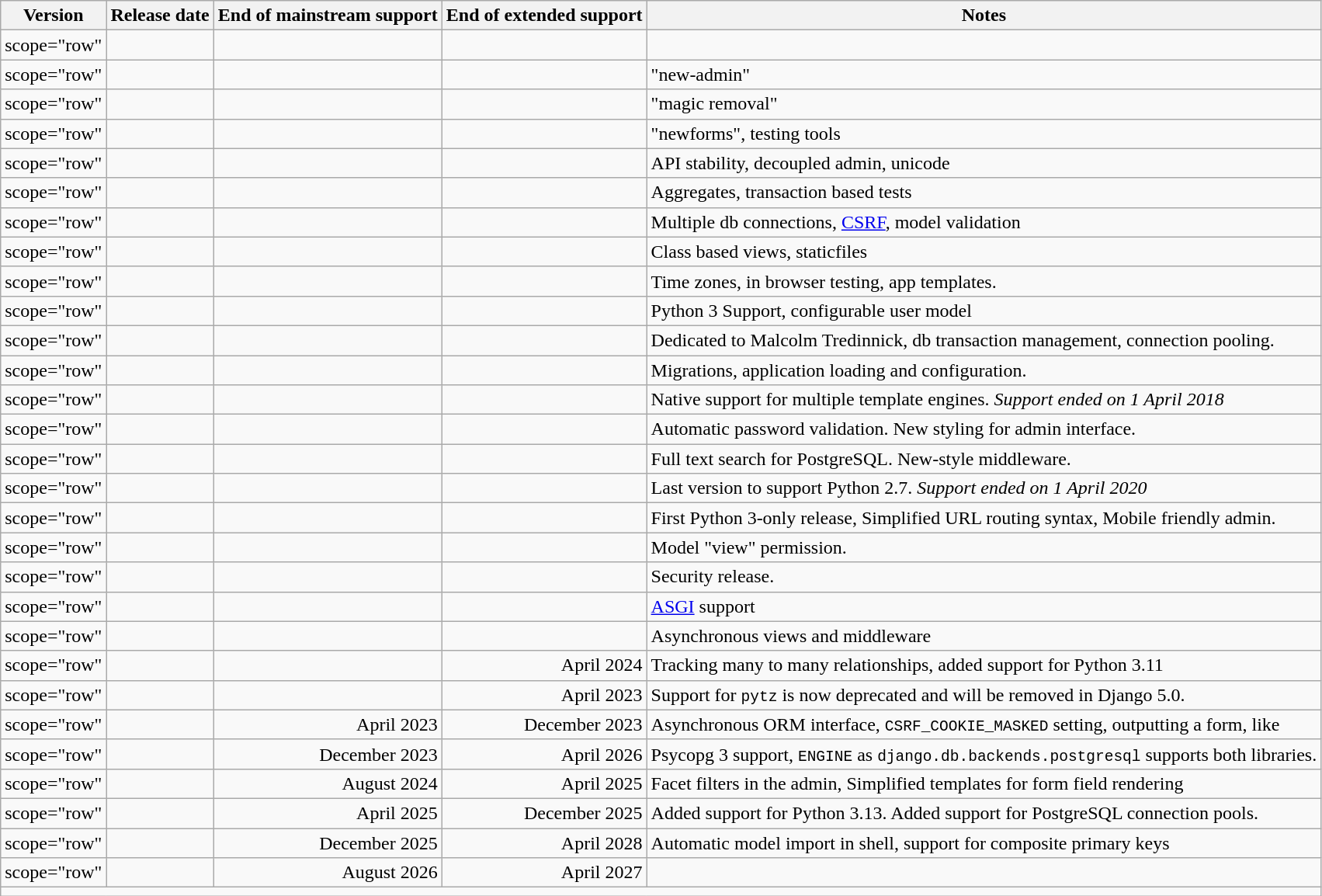<table class="wikitable">
<tr>
<th>Version</th>
<th>Release date</th>
<th>End of mainstream support</th>
<th>End of extended support</th>
<th>Notes</th>
</tr>
<tr style="text-align:right;">
<td>scope="row" </td>
<td></td>
<td></td>
<td></td>
<td style="text-align:left;"></td>
</tr>
<tr style="text-align:right;">
<td>scope="row" </td>
<td></td>
<td></td>
<td></td>
<td style="text-align:left;">"new-admin"</td>
</tr>
<tr style="text-align:right;">
<td>scope="row" </td>
<td></td>
<td></td>
<td></td>
<td style="text-align:left;">"magic removal"</td>
</tr>
<tr style="text-align:right;">
<td>scope="row" </td>
<td></td>
<td></td>
<td></td>
<td style="text-align:left;">"newforms", testing tools</td>
</tr>
<tr style="text-align:right;">
<td>scope="row" </td>
<td></td>
<td></td>
<td></td>
<td style="text-align:left;">API stability, decoupled admin, unicode</td>
</tr>
<tr style="text-align:right;">
<td>scope="row" </td>
<td></td>
<td></td>
<td></td>
<td style="text-align:left;">Aggregates, transaction based tests</td>
</tr>
<tr style="text-align:right;">
<td>scope="row" </td>
<td></td>
<td></td>
<td></td>
<td style="text-align:left;">Multiple db connections, <a href='#'>CSRF</a>, model validation</td>
</tr>
<tr style="text-align:right;">
<td>scope="row" </td>
<td></td>
<td></td>
<td></td>
<td style="text-align:left;">Class based views, staticfiles</td>
</tr>
<tr style="text-align:right;">
<td>scope="row" </td>
<td></td>
<td></td>
<td></td>
<td style="text-align:left;">Time zones, in browser testing, app templates.</td>
</tr>
<tr style="text-align:right;">
<td>scope="row" </td>
<td></td>
<td></td>
<td></td>
<td style="text-align:left;">Python 3 Support, configurable user model</td>
</tr>
<tr style="text-align:right;">
<td>scope="row" </td>
<td></td>
<td></td>
<td></td>
<td style="text-align:left;">Dedicated to Malcolm Tredinnick, db transaction management, connection pooling.</td>
</tr>
<tr style="text-align:right;">
<td>scope="row" </td>
<td></td>
<td></td>
<td></td>
<td style="text-align:left;">Migrations, application loading and configuration.</td>
</tr>
<tr style="text-align:right;">
<td>scope="row" </td>
<td></td>
<td></td>
<td></td>
<td style="text-align:left;">Native support for multiple template engines. <em>Support ended on 1 April 2018</em></td>
</tr>
<tr style="text-align:right;">
<td>scope="row" </td>
<td></td>
<td></td>
<td></td>
<td style="text-align:left;">Automatic password validation. New styling for admin interface.</td>
</tr>
<tr style="text-align:right;">
<td>scope="row" </td>
<td></td>
<td></td>
<td></td>
<td style="text-align:left;">Full text search for PostgreSQL. New-style middleware.</td>
</tr>
<tr style="text-align:right;">
<td>scope="row" </td>
<td></td>
<td></td>
<td></td>
<td style="text-align:left;">Last version to support Python 2.7. <em>Support ended on 1 April 2020</em></td>
</tr>
<tr style="text-align:right;">
<td>scope="row" </td>
<td></td>
<td></td>
<td></td>
<td style="text-align:left;">First Python 3-only release, Simplified URL routing syntax, Mobile friendly admin.</td>
</tr>
<tr style="text-align:right;">
<td>scope="row" </td>
<td></td>
<td></td>
<td></td>
<td style="text-align:left;">Model "view" permission.</td>
</tr>
<tr style="text-align:right;">
<td>scope="row" </td>
<td></td>
<td></td>
<td></td>
<td style="text-align:left;">Security release.</td>
</tr>
<tr style="text-align:right;">
<td>scope="row" </td>
<td></td>
<td></td>
<td></td>
<td style="text-align:left;"><a href='#'>ASGI</a> support</td>
</tr>
<tr style="text-align:right;">
<td>scope="row" </td>
<td></td>
<td></td>
<td></td>
<td style="text-align:left;">Asynchronous views and middleware</td>
</tr>
<tr style="text-align:right;">
<td>scope="row" </td>
<td></td>
<td></td>
<td>April 2024</td>
<td style="text-align:left;">Tracking many to many relationships, added support for Python 3.11</td>
</tr>
<tr style="text-align:right;">
<td>scope="row" </td>
<td></td>
<td></td>
<td>April 2023</td>
<td style="text-align:left;">Support for <code>pytz</code> is now deprecated and will be removed in Django 5.0.</td>
</tr>
<tr style="text-align:right;">
<td>scope="row" </td>
<td></td>
<td>April 2023</td>
<td>December 2023</td>
<td style="text-align:left;">Asynchronous ORM interface, <code>CSRF_COOKIE_MASKED</code> setting, outputting a form, like <code></code></td>
</tr>
<tr style="text-align:right;">
<td>scope="row" </td>
<td></td>
<td>December 2023</td>
<td>April 2026</td>
<td style="text-align:left;">Psycopg 3 support, <code>ENGINE</code> as <code>django.db.backends.postgresql</code> supports both libraries.</td>
</tr>
<tr style="text-align:right;">
<td>scope="row" </td>
<td></td>
<td>August 2024</td>
<td>April 2025</td>
<td style="text-align:left;">Facet filters in the admin, Simplified templates for form field rendering</td>
</tr>
<tr style="text-align:right;">
<td>scope="row" </td>
<td></td>
<td>April 2025</td>
<td>December 2025</td>
<td style="text-align:left;">Added support for Python 3.13. Added support for PostgreSQL connection pools.</td>
</tr>
<tr style="text-align:right;">
<td>scope="row" </td>
<td></td>
<td>December 2025</td>
<td>April 2028</td>
<td style="text-align:left;">Automatic model import in shell, support for composite primary keys</td>
</tr>
<tr style="text-align:right;">
<td>scope="row" </td>
<td></td>
<td>August 2026</td>
<td>April 2027</td>
<td style="text-align:left;"></td>
</tr>
<tr>
<td colspan="5"></td>
</tr>
</table>
